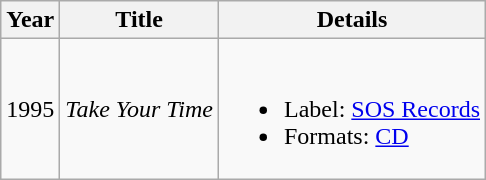<table class="wikitable">
<tr>
<th>Year</th>
<th>Title</th>
<th>Details</th>
</tr>
<tr>
<td>1995</td>
<td><em>Take Your Time</em></td>
<td><br><ul><li>Label: <a href='#'>SOS Records</a></li><li>Formats: <a href='#'>CD</a></li></ul></td>
</tr>
</table>
